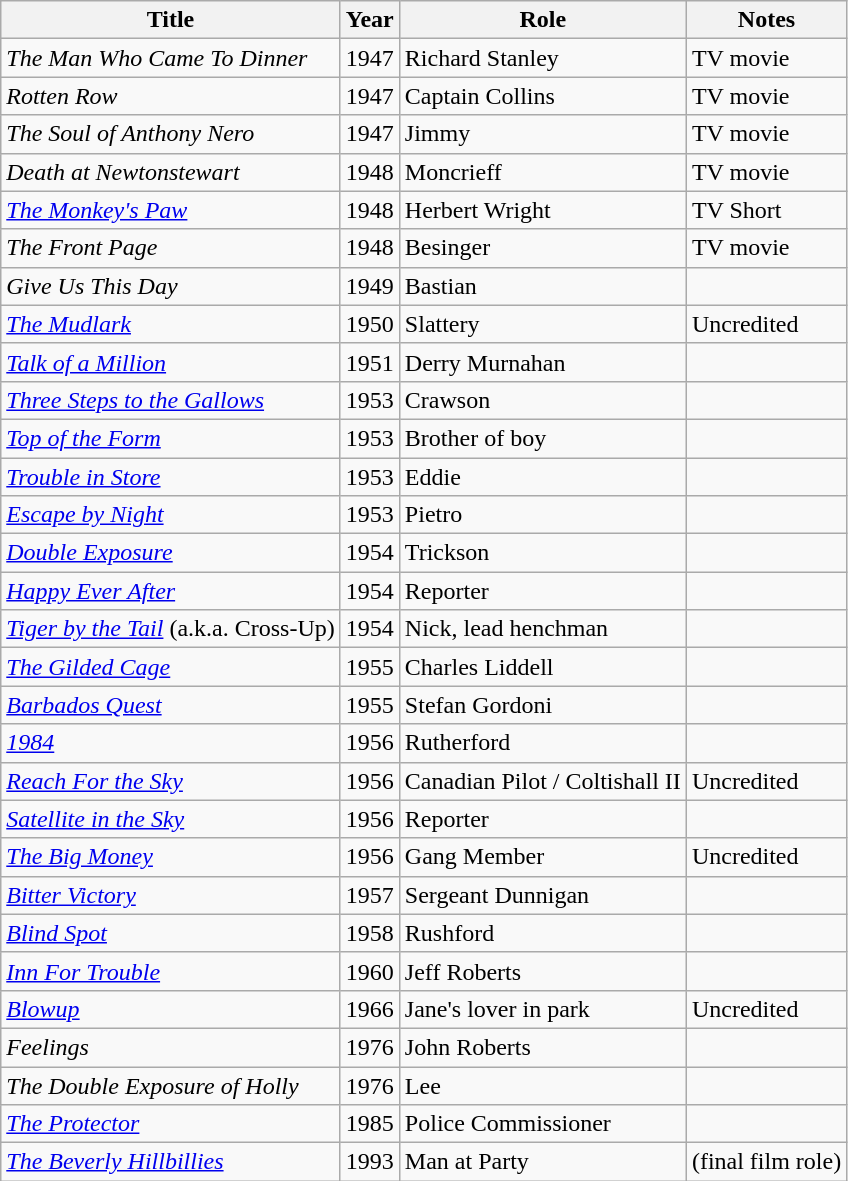<table class="wikitable sortable">
<tr>
<th scope="col">Title</th>
<th scope="col">Year</th>
<th scope="col">Role</th>
<th scope="col">Notes</th>
</tr>
<tr>
<td><em>The Man Who Came To Dinner</em></td>
<td>1947</td>
<td>Richard Stanley</td>
<td>TV movie</td>
</tr>
<tr>
<td><em>Rotten Row</em></td>
<td>1947</td>
<td>Captain Collins</td>
<td>TV movie</td>
</tr>
<tr>
<td><em>The Soul of Anthony Nero</em></td>
<td>1947</td>
<td>Jimmy</td>
<td>TV movie</td>
</tr>
<tr>
<td><em>Death at Newtonstewart</em></td>
<td>1948</td>
<td>Moncrieff</td>
<td>TV movie</td>
</tr>
<tr>
<td><em><a href='#'>The Monkey's Paw</a></em></td>
<td>1948</td>
<td>Herbert Wright</td>
<td>TV Short</td>
</tr>
<tr>
<td><em>The Front Page</em></td>
<td>1948</td>
<td>Besinger</td>
<td>TV movie</td>
</tr>
<tr>
<td><em>Give Us This Day</em></td>
<td>1949</td>
<td>Bastian</td>
<td></td>
</tr>
<tr>
<td><em><a href='#'>The Mudlark</a></em></td>
<td>1950</td>
<td>Slattery</td>
<td>Uncredited</td>
</tr>
<tr>
<td><em><a href='#'>Talk of a Million</a></em></td>
<td>1951</td>
<td>Derry Murnahan</td>
<td></td>
</tr>
<tr>
<td><em><a href='#'>Three Steps to the Gallows</a></em></td>
<td>1953</td>
<td>Crawson</td>
<td></td>
</tr>
<tr>
<td><em><a href='#'>Top of the Form</a></em></td>
<td>1953</td>
<td>Brother of boy</td>
<td></td>
</tr>
<tr>
<td><em><a href='#'>Trouble in Store</a></em></td>
<td>1953</td>
<td>Eddie</td>
<td></td>
</tr>
<tr>
<td><em><a href='#'>Escape by Night</a></em></td>
<td>1953</td>
<td>Pietro</td>
<td></td>
</tr>
<tr>
<td><em><a href='#'>Double Exposure</a></em></td>
<td>1954</td>
<td>Trickson</td>
<td></td>
</tr>
<tr>
<td><em><a href='#'>Happy Ever After</a></em></td>
<td>1954</td>
<td>Reporter</td>
<td></td>
</tr>
<tr>
<td><em><a href='#'>Tiger by the Tail</a></em> (a.k.a. Cross-Up)</td>
<td>1954</td>
<td>Nick, lead henchman</td>
<td></td>
</tr>
<tr>
<td><em><a href='#'>The Gilded Cage</a></em></td>
<td>1955</td>
<td>Charles Liddell</td>
<td></td>
</tr>
<tr>
<td><em><a href='#'>Barbados Quest</a></em></td>
<td>1955</td>
<td>Stefan Gordoni</td>
<td></td>
</tr>
<tr>
<td><em><a href='#'>1984</a></em></td>
<td>1956</td>
<td>Rutherford</td>
<td></td>
</tr>
<tr>
<td><em><a href='#'>Reach For the Sky</a></em></td>
<td>1956</td>
<td>Canadian Pilot / Coltishall II</td>
<td>Uncredited</td>
</tr>
<tr>
<td><em><a href='#'>Satellite in the Sky</a></em></td>
<td>1956</td>
<td>Reporter</td>
<td></td>
</tr>
<tr>
<td><em><a href='#'>The Big Money</a></em></td>
<td>1956</td>
<td>Gang Member</td>
<td>Uncredited</td>
</tr>
<tr>
<td><em><a href='#'>Bitter Victory</a></em></td>
<td>1957</td>
<td>Sergeant Dunnigan</td>
<td></td>
</tr>
<tr>
<td><em><a href='#'>Blind Spot</a></em></td>
<td>1958</td>
<td>Rushford</td>
<td></td>
</tr>
<tr>
<td><em><a href='#'>Inn For Trouble</a></em></td>
<td>1960</td>
<td>Jeff Roberts</td>
<td></td>
</tr>
<tr>
<td><em><a href='#'>Blowup</a></em></td>
<td>1966</td>
<td>Jane's lover in park</td>
<td>Uncredited</td>
</tr>
<tr>
<td><em>Feelings</em></td>
<td>1976</td>
<td>John Roberts</td>
<td></td>
</tr>
<tr>
<td><em>The Double Exposure of Holly</em></td>
<td>1976</td>
<td>Lee</td>
<td></td>
</tr>
<tr>
<td><em><a href='#'>The Protector</a></em></td>
<td>1985</td>
<td>Police Commissioner</td>
<td></td>
</tr>
<tr>
<td><em><a href='#'>The Beverly Hillbillies</a></em></td>
<td>1993</td>
<td>Man at Party</td>
<td>(final film role)</td>
</tr>
</table>
